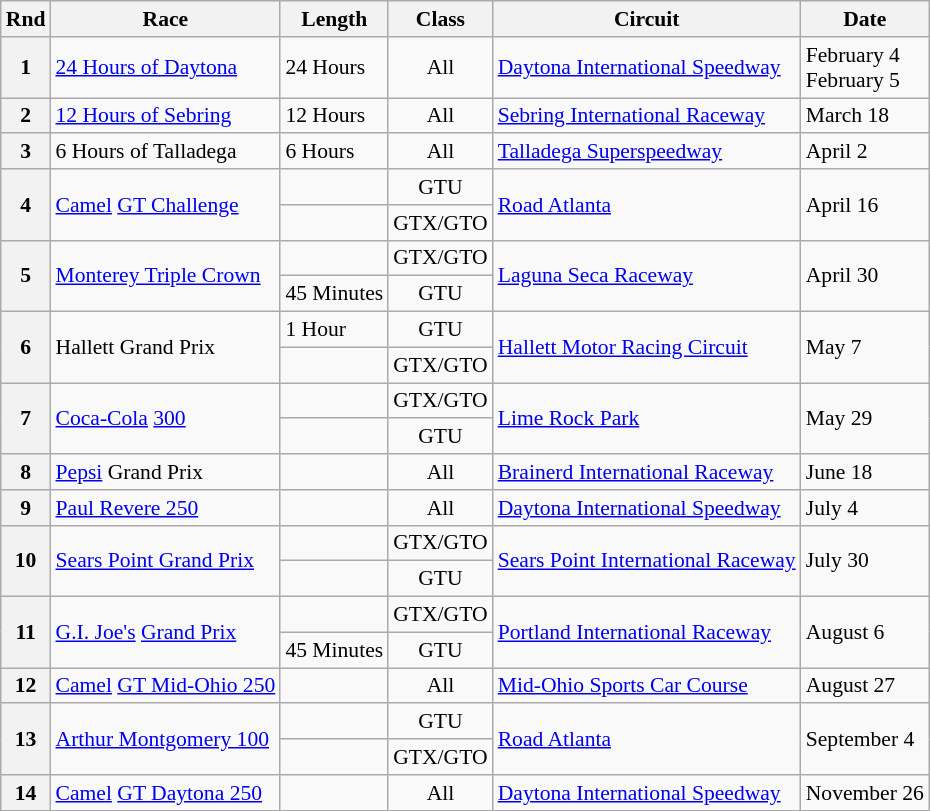<table class="wikitable" style="font-size: 90%;">
<tr>
<th>Rnd</th>
<th>Race</th>
<th>Length</th>
<th>Class</th>
<th>Circuit</th>
<th>Date</th>
</tr>
<tr>
<th>1</th>
<td><a href='#'>24 Hours of Daytona</a></td>
<td>24 Hours</td>
<td align="center">All</td>
<td><a href='#'>Daytona International Speedway</a></td>
<td>February 4<br>February 5</td>
</tr>
<tr>
<th>2</th>
<td><a href='#'>12 Hours of Sebring</a></td>
<td>12 Hours</td>
<td align="center">All</td>
<td><a href='#'>Sebring International Raceway</a></td>
<td>March 18</td>
</tr>
<tr>
<th>3</th>
<td>6 Hours of Talladega</td>
<td>6 Hours</td>
<td align="center">All</td>
<td><a href='#'>Talladega Superspeedway</a></td>
<td>April 2</td>
</tr>
<tr>
<th rowspan=2>4</th>
<td rowspan=2><a href='#'>Camel</a> <a href='#'>GT Challenge</a></td>
<td></td>
<td align="center">GTU</td>
<td rowspan=2><a href='#'>Road Atlanta</a></td>
<td rowspan=2>April 16</td>
</tr>
<tr>
<td></td>
<td align="center">GTX/GTO</td>
</tr>
<tr>
<th rowspan=2>5</th>
<td rowspan=2><a href='#'>Monterey Triple Crown</a></td>
<td></td>
<td align="center">GTX/GTO</td>
<td rowspan=2><a href='#'>Laguna Seca Raceway</a></td>
<td rowspan=2>April 30</td>
</tr>
<tr>
<td>45 Minutes</td>
<td align="center">GTU</td>
</tr>
<tr>
<th rowspan=2>6</th>
<td rowspan=2>Hallett Grand Prix</td>
<td>1 Hour</td>
<td align="center">GTU</td>
<td rowspan=2><a href='#'>Hallett Motor Racing Circuit</a></td>
<td rowspan=2>May 7</td>
</tr>
<tr>
<td></td>
<td align="center">GTX/GTO</td>
</tr>
<tr>
<th rowspan=2>7</th>
<td rowspan=2><a href='#'>Coca-Cola</a> <a href='#'>300</a></td>
<td></td>
<td align="center">GTX/GTO</td>
<td rowspan=2><a href='#'>Lime Rock Park</a></td>
<td rowspan=2>May 29</td>
</tr>
<tr>
<td></td>
<td align="center">GTU</td>
</tr>
<tr>
<th>8</th>
<td><a href='#'>Pepsi</a> Grand Prix</td>
<td></td>
<td align="center">All</td>
<td><a href='#'>Brainerd International Raceway</a></td>
<td>June 18</td>
</tr>
<tr>
<th>9</th>
<td><a href='#'>Paul Revere 250</a></td>
<td></td>
<td align="center">All</td>
<td><a href='#'>Daytona International Speedway</a></td>
<td>July 4</td>
</tr>
<tr>
<th rowspan=2>10</th>
<td rowspan=2><a href='#'>Sears Point Grand Prix</a></td>
<td></td>
<td align="center">GTX/GTO</td>
<td rowspan=2><a href='#'>Sears Point International Raceway</a></td>
<td rowspan=2>July 30</td>
</tr>
<tr>
<td></td>
<td align="center">GTU</td>
</tr>
<tr>
<th rowspan=2>11</th>
<td rowspan=2><a href='#'>G.I. Joe's</a> <a href='#'>Grand Prix</a></td>
<td></td>
<td align="center">GTX/GTO</td>
<td rowspan=2><a href='#'>Portland International Raceway</a></td>
<td rowspan=2>August 6</td>
</tr>
<tr>
<td>45 Minutes</td>
<td align="center">GTU</td>
</tr>
<tr>
<th>12</th>
<td><a href='#'>Camel</a> <a href='#'>GT Mid-Ohio 250</a></td>
<td></td>
<td align="center">All</td>
<td><a href='#'>Mid-Ohio Sports Car Course</a></td>
<td>August 27</td>
</tr>
<tr>
<th rowspan=2>13</th>
<td rowspan=2><a href='#'>Arthur Montgomery 100</a></td>
<td></td>
<td align="center">GTU</td>
<td rowspan=2><a href='#'>Road Atlanta</a></td>
<td rowspan=2>September 4</td>
</tr>
<tr>
<td></td>
<td align="center">GTX/GTO</td>
</tr>
<tr>
<th>14</th>
<td><a href='#'>Camel</a> <a href='#'>GT Daytona 250</a></td>
<td></td>
<td align="center">All</td>
<td><a href='#'>Daytona International Speedway</a></td>
<td>November 26</td>
</tr>
</table>
